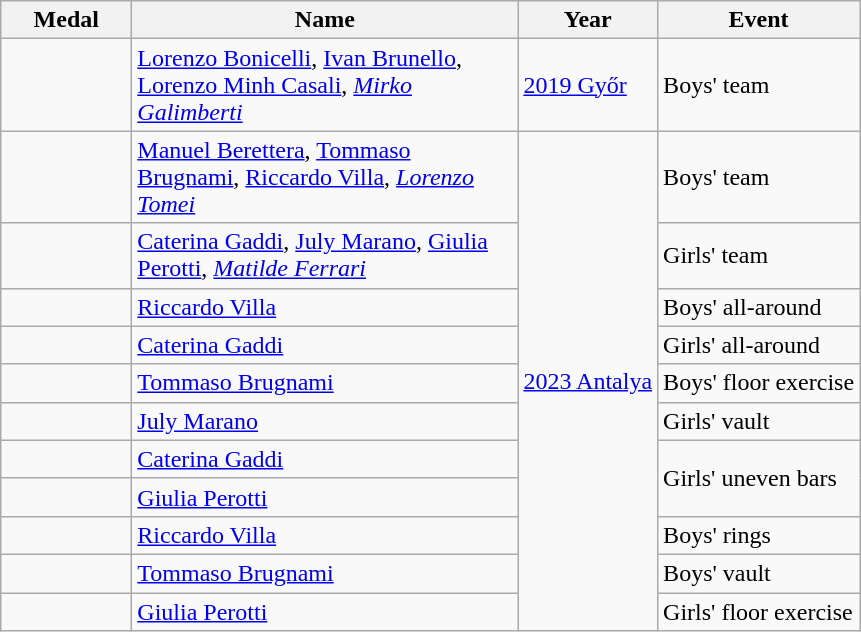<table class="wikitable sortable">
<tr>
<th style="width:5em;">Medal</th>
<th width=250>Name</th>
<th>Year</th>
<th>Event</th>
</tr>
<tr>
<td></td>
<td><a href='#'>Lorenzo Bonicelli</a>, <a href='#'>Ivan Brunello</a>, <a href='#'>Lorenzo Minh Casali</a>, <em><a href='#'>Mirko Galimberti</a></em></td>
<td> <a href='#'>2019 Győr</a></td>
<td>Boys' team</td>
</tr>
<tr>
<td></td>
<td><a href='#'>Manuel Berettera</a>, <a href='#'>Tommaso Brugnami</a>, <a href='#'>Riccardo Villa</a>, <em><a href='#'>Lorenzo Tomei</a></em></td>
<td rowspan="11"> <a href='#'>2023 Antalya</a></td>
<td>Boys' team</td>
</tr>
<tr>
<td></td>
<td><a href='#'>Caterina Gaddi</a>, <a href='#'>July Marano</a>, <a href='#'>Giulia Perotti</a>, <em><a href='#'>Matilde Ferrari</a></em></td>
<td>Girls' team</td>
</tr>
<tr>
<td></td>
<td><a href='#'>Riccardo Villa</a></td>
<td>Boys' all-around</td>
</tr>
<tr>
<td></td>
<td><a href='#'>Caterina Gaddi</a></td>
<td>Girls' all-around</td>
</tr>
<tr>
<td></td>
<td><a href='#'>Tommaso Brugnami</a></td>
<td>Boys' floor exercise</td>
</tr>
<tr>
<td></td>
<td><a href='#'>July Marano</a></td>
<td>Girls' vault</td>
</tr>
<tr>
<td></td>
<td><a href='#'>Caterina Gaddi</a></td>
<td rowspan="2">Girls' uneven bars</td>
</tr>
<tr>
<td></td>
<td><a href='#'>Giulia Perotti</a></td>
</tr>
<tr>
<td></td>
<td><a href='#'>Riccardo Villa</a></td>
<td>Boys' rings</td>
</tr>
<tr>
<td></td>
<td><a href='#'>Tommaso Brugnami</a></td>
<td>Boys' vault</td>
</tr>
<tr>
<td></td>
<td><a href='#'>Giulia Perotti</a></td>
<td>Girls' floor exercise</td>
</tr>
</table>
